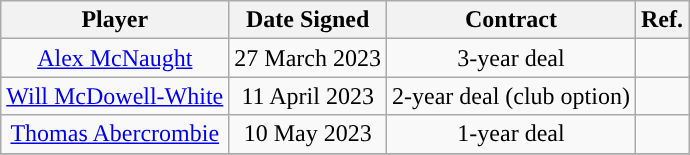<table class="wikitable sortable sortable" style="text-align: center">
<tr>
<th>Player</th>
<th>Date Signed</th>
<th>Contract</th>
<th>Ref.</th>
</tr>
<tr>
<td><a href='#'>Alex McNaught</a></td>
<td>27 March 2023</td>
<td>3-year deal</td>
<td></td>
</tr>
<tr>
<td><a href='#'>Will McDowell-White</a></td>
<td>11 April 2023</td>
<td>2-year deal (club option)</td>
<td></td>
</tr>
<tr>
<td><a href='#'>Thomas Abercrombie</a></td>
<td>10 May 2023</td>
<td>1-year deal</td>
<td></td>
</tr>
<tr>
</tr>
</table>
